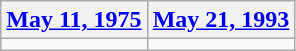<table class=wikitable>
<tr>
<th><a href='#'>May 11, 1975</a></th>
<th><a href='#'>May 21, 1993</a></th>
</tr>
<tr>
<td></td>
<td></td>
</tr>
</table>
